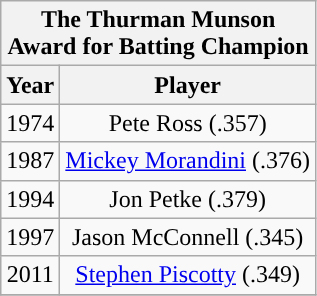<table class="wikitable" style="display: inline-table; margin-right: 20px; text-align:center">
<tr>
<th scope="col" colspan="2" style="width: 145px;">The Thurman Munson Award for Batting Champion</th>
</tr>
<tr>
<th scope="col">Year</th>
<th scope="col">Player</th>
</tr>
<tr>
<td>1974</td>
<td>Pete Ross (.357)</td>
</tr>
<tr>
<td>1987</td>
<td><a href='#'>Mickey Morandini</a> (.376)</td>
</tr>
<tr>
<td>1994</td>
<td>Jon Petke (.379)</td>
</tr>
<tr>
<td>1997</td>
<td>Jason McConnell (.345)</td>
</tr>
<tr>
<td>2011</td>
<td><a href='#'>Stephen Piscotty</a> (.349)</td>
</tr>
<tr>
</tr>
</table>
